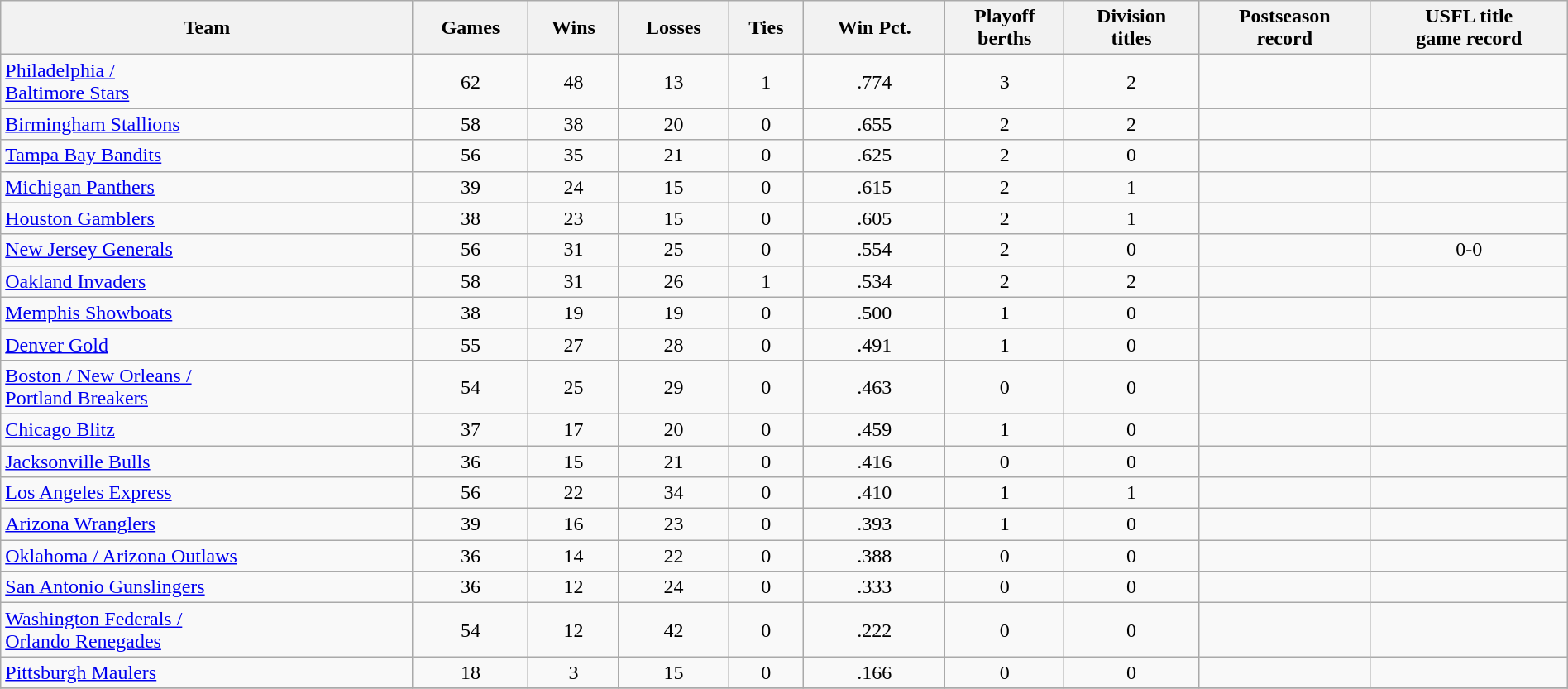<table class="sortable wikitable" width=100% style="text-align:center;">
<tr>
<th>Team</th>
<th>Games</th>
<th>Wins</th>
<th>Losses</th>
<th>Ties</th>
<th>Win Pct.</th>
<th>Playoff<br>berths</th>
<th>Division<br>titles</th>
<th>Postseason<br>record</th>
<th>USFL title<br>game record</th>
</tr>
<tr>
<td align=left><a href='#'>Philadelphia /<br>Baltimore Stars</a></td>
<td>62</td>
<td>48</td>
<td>13</td>
<td>1</td>
<td>.774</td>
<td>3</td>
<td>2</td>
<td></td>
<td></td>
</tr>
<tr>
<td align=left><a href='#'>Birmingham Stallions</a></td>
<td>58</td>
<td>38</td>
<td>20</td>
<td>0</td>
<td>.655</td>
<td>2</td>
<td>2</td>
<td></td>
<td></td>
</tr>
<tr>
<td align=left><a href='#'>Tampa Bay Bandits</a></td>
<td>56</td>
<td>35</td>
<td>21</td>
<td>0</td>
<td>.625</td>
<td>2</td>
<td>0</td>
<td></td>
<td></td>
</tr>
<tr>
<td align=left><a href='#'>Michigan Panthers</a></td>
<td>39</td>
<td>24</td>
<td>15</td>
<td>0</td>
<td>.615</td>
<td>2</td>
<td>1</td>
<td></td>
<td></td>
</tr>
<tr>
<td align=left><a href='#'>Houston Gamblers</a></td>
<td>38</td>
<td>23</td>
<td>15</td>
<td>0</td>
<td>.605</td>
<td>2</td>
<td>1</td>
<td></td>
<td></td>
</tr>
<tr>
<td align=left><a href='#'>New Jersey Generals</a></td>
<td>56</td>
<td>31</td>
<td>25</td>
<td>0</td>
<td>.554</td>
<td>2</td>
<td>0</td>
<td></td>
<td>0-0</td>
</tr>
<tr>
<td align=left><a href='#'>Oakland Invaders</a></td>
<td>58</td>
<td>31</td>
<td>26</td>
<td>1</td>
<td>.534</td>
<td>2</td>
<td>2</td>
<td></td>
<td></td>
</tr>
<tr>
<td align=left><a href='#'>Memphis Showboats</a></td>
<td>38</td>
<td>19</td>
<td>19</td>
<td>0</td>
<td>.500</td>
<td>1</td>
<td>0</td>
<td></td>
<td></td>
</tr>
<tr>
<td align=left><a href='#'>Denver Gold</a></td>
<td>55</td>
<td>27</td>
<td>28</td>
<td>0</td>
<td>.491</td>
<td>1</td>
<td>0</td>
<td></td>
<td></td>
</tr>
<tr>
<td align=left><a href='#'>Boston / New Orleans /<br>Portland Breakers</a></td>
<td>54</td>
<td>25</td>
<td>29</td>
<td>0</td>
<td>.463</td>
<td>0</td>
<td>0</td>
<td></td>
<td></td>
</tr>
<tr>
<td align=left><a href='#'>Chicago Blitz</a></td>
<td>37</td>
<td>17</td>
<td>20</td>
<td>0</td>
<td>.459</td>
<td>1</td>
<td>0</td>
<td></td>
<td></td>
</tr>
<tr>
<td align=left><a href='#'>Jacksonville Bulls</a></td>
<td>36</td>
<td>15</td>
<td>21</td>
<td>0</td>
<td>.416</td>
<td>0</td>
<td>0</td>
<td></td>
<td></td>
</tr>
<tr>
<td align=left><a href='#'>Los Angeles Express</a></td>
<td>56</td>
<td>22</td>
<td>34</td>
<td>0</td>
<td>.410</td>
<td>1</td>
<td>1</td>
<td></td>
<td></td>
</tr>
<tr>
<td align=left><a href='#'>Arizona Wranglers</a></td>
<td>39</td>
<td>16</td>
<td>23</td>
<td>0</td>
<td>.393</td>
<td>1</td>
<td>0</td>
<td></td>
<td></td>
</tr>
<tr>
<td align=left><a href='#'>Oklahoma / Arizona Outlaws</a></td>
<td>36</td>
<td>14</td>
<td>22</td>
<td>0</td>
<td>.388</td>
<td>0</td>
<td>0</td>
<td></td>
<td></td>
</tr>
<tr>
<td align=left><a href='#'>San Antonio Gunslingers</a></td>
<td>36</td>
<td>12</td>
<td>24</td>
<td>0</td>
<td>.333</td>
<td>0</td>
<td>0</td>
<td></td>
<td></td>
</tr>
<tr>
<td align=left><a href='#'>Washington Federals /<br>Orlando Renegades</a></td>
<td>54</td>
<td>12</td>
<td>42</td>
<td>0</td>
<td>.222</td>
<td>0</td>
<td>0</td>
<td></td>
<td></td>
</tr>
<tr>
<td align=left><a href='#'>Pittsburgh Maulers</a></td>
<td>18</td>
<td>3</td>
<td>15</td>
<td>0</td>
<td>.166</td>
<td>0</td>
<td>0</td>
<td></td>
<td></td>
</tr>
<tr>
</tr>
</table>
